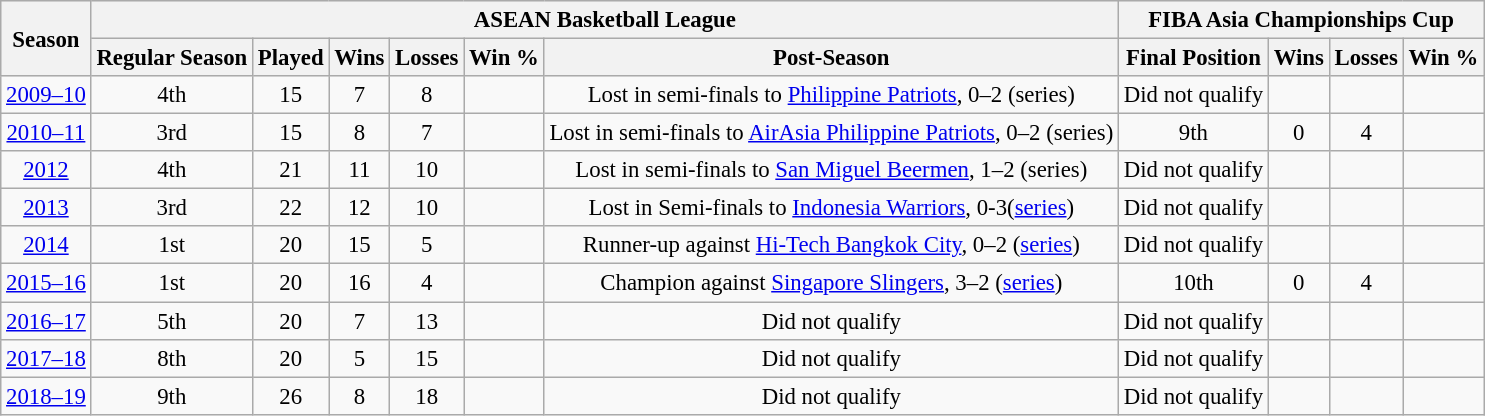<table class="wikitable" style="font-size:95%;">
<tr bgcolor="#efefef">
<th rowspan="2">Season</th>
<th colspan="6">ASEAN Basketball League</th>
<th colspan="4">FIBA Asia Championships Cup</th>
</tr>
<tr>
<th>Regular Season</th>
<th>Played</th>
<th>Wins</th>
<th>Losses</th>
<th>Win %</th>
<th>Post-Season</th>
<th>Final Position</th>
<th>Wins</th>
<th>Losses</th>
<th>Win %</th>
</tr>
<tr>
<td style="text-align:center;"><a href='#'>2009–10</a></td>
<td style="text-align:center;">4th</td>
<td style="text-align:center;">15</td>
<td style="text-align:center;">7</td>
<td style="text-align:center;">8</td>
<td style="text-align:center;"></td>
<td style="text-align:center;">Lost in semi-finals to <a href='#'>Philippine Patriots</a>, 0–2 (series)</td>
<td style="text-align:center;">Did not qualify</td>
<td></td>
<td></td>
<td></td>
</tr>
<tr>
<td style="text-align:center;"><a href='#'>2010–11</a></td>
<td style="text-align:center;">3rd</td>
<td style="text-align:center;">15</td>
<td style="text-align:center;">8</td>
<td style="text-align:center;">7</td>
<td style="text-align:center;"></td>
<td style="text-align:center;">Lost in semi-finals to <a href='#'>AirAsia Philippine Patriots</a>, 0–2 (series)</td>
<td style="text-align:center;">9th</td>
<td style="text-align:center;">0</td>
<td style="text-align:center;">4</td>
<td style="text-align:center;"></td>
</tr>
<tr>
<td style="text-align:center;"><a href='#'>2012</a></td>
<td style="text-align:center;">4th</td>
<td style="text-align:center;">21</td>
<td style="text-align:center;">11</td>
<td style="text-align:center;">10</td>
<td style="text-align:center;"></td>
<td style="text-align:center;">Lost in semi-finals to <a href='#'>San Miguel Beermen</a>, 1–2 (series)</td>
<td style="text-align:center;">Did not qualify</td>
<td></td>
<td></td>
<td></td>
</tr>
<tr>
<td style="text-align:center;"><a href='#'>2013</a></td>
<td style="text-align:center;">3rd</td>
<td style="text-align:center;">22</td>
<td style="text-align:center;">12</td>
<td style="text-align:center;">10</td>
<td style="text-align:center;"></td>
<td style="text-align:center;">Lost in Semi-finals to <a href='#'>Indonesia Warriors</a>, 0-3(<a href='#'>series</a>)</td>
<td style="text-align:center;">Did not qualify</td>
<td></td>
<td></td>
<td></td>
</tr>
<tr>
<td style="text-align:center;"><a href='#'>2014</a></td>
<td style="text-align:center;">1st</td>
<td style="text-align:center;">20</td>
<td style="text-align:center;">15</td>
<td style="text-align:center;">5</td>
<td style="text-align:center;"></td>
<td style="text-align:center;">Runner-up against <a href='#'>Hi-Tech Bangkok City</a>, 0–2 (<a href='#'>series</a>)</td>
<td style="text-align:center;">Did not qualify</td>
<td></td>
<td></td>
<td></td>
</tr>
<tr>
<td style="text-align:center;"><a href='#'>2015–16</a></td>
<td style="text-align:center;">1st</td>
<td style="text-align:center;">20</td>
<td style="text-align:center;">16</td>
<td style="text-align:center;">4</td>
<td style="text-align:center;"></td>
<td style="text-align:center;">Champion against <a href='#'>Singapore Slingers</a>, 3–2 (<a href='#'>series</a>)</td>
<td style="text-align:center;">10th</td>
<td style="text-align:center;">0</td>
<td style="text-align:center;">4</td>
<td style="text-align:center;"></td>
</tr>
<tr>
<td style="text-align:center;"><a href='#'>2016–17</a></td>
<td style="text-align:center;">5th</td>
<td style="text-align:center;">20</td>
<td style="text-align:center;">7</td>
<td style="text-align:center;">13</td>
<td style="text-align:center;"></td>
<td style="text-align:center;">Did not qualify</td>
<td style="text-align:center;">Did not qualify</td>
<td></td>
<td></td>
<td></td>
</tr>
<tr>
<td style="text-align:center;"><a href='#'>2017–18</a></td>
<td style="text-align:center;">8th</td>
<td style="text-align:center;">20</td>
<td style="text-align:center;">5</td>
<td style="text-align:center;">15</td>
<td style="text-align:center;"></td>
<td style="text-align:center;">Did not qualify</td>
<td style="text-align:center;">Did not qualify</td>
<td></td>
<td></td>
<td></td>
</tr>
<tr>
<td style="text-align:center;"><a href='#'>2018–19</a></td>
<td style="text-align:center;">9th</td>
<td style="text-align:center;">26</td>
<td style="text-align:center;">8</td>
<td style="text-align:center;">18</td>
<td style="text-align:center;"></td>
<td style="text-align:center;">Did not qualify</td>
<td style="text-align:center;">Did not qualify</td>
<td></td>
<td></td>
<td></td>
</tr>
</table>
